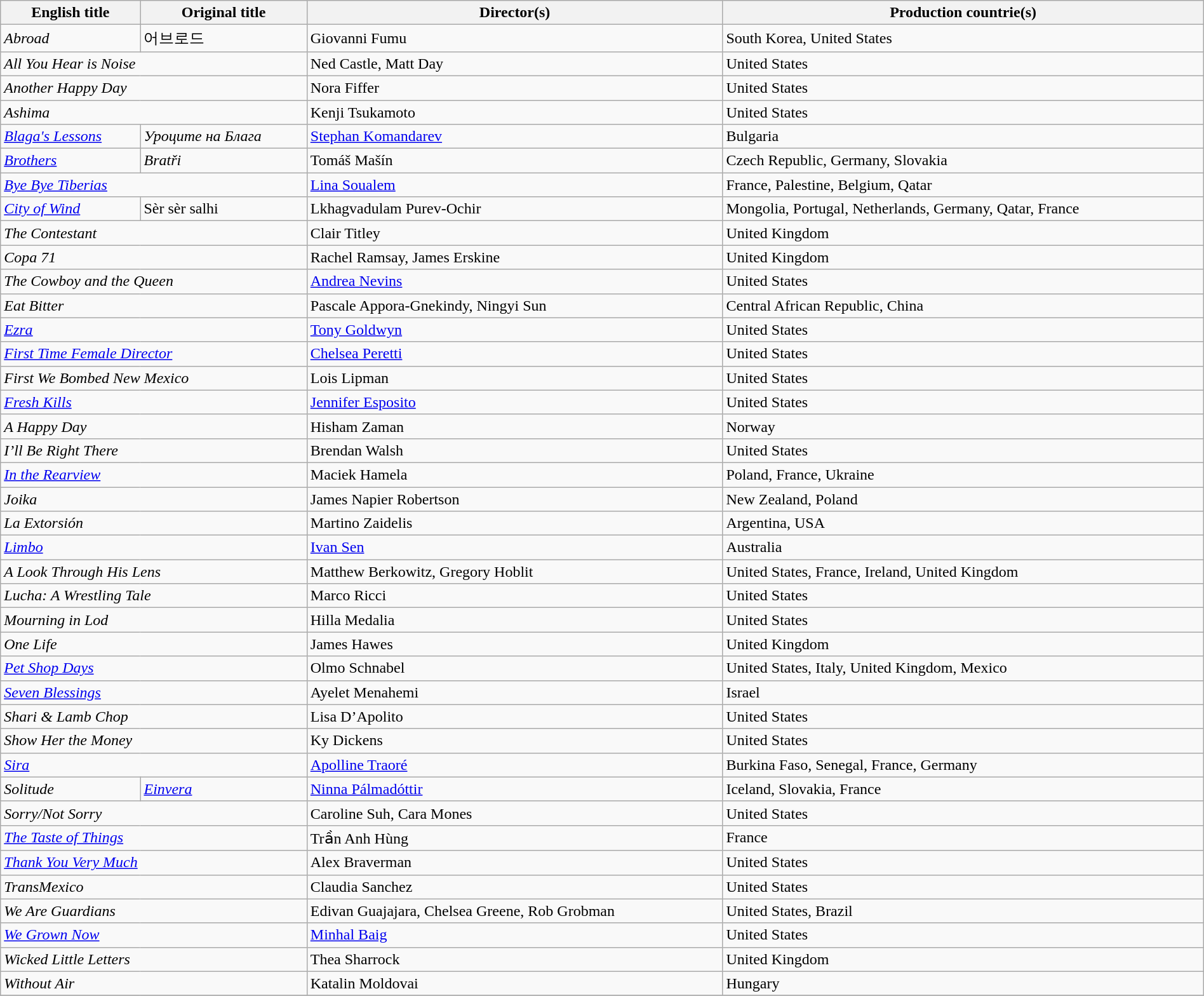<table class="sortable wikitable" style="width:100%; margin-bottom:4px" cellpadding="5">
<tr>
<th scope="col">English title</th>
<th scope="col">Original title</th>
<th scope="col">Director(s)</th>
<th scope="col">Production countrie(s)</th>
</tr>
<tr>
<td><em>Abroad</em></td>
<td>어브로드</td>
<td>Giovanni Fumu</td>
<td>South Korea, United States</td>
</tr>
<tr>
<td colspan=2><em>All You Hear is Noise</em></td>
<td>Ned Castle, Matt Day</td>
<td>United States</td>
</tr>
<tr>
<td colspan=2><em>Another Happy Day</em></td>
<td>Nora Fiffer</td>
<td>United States</td>
</tr>
<tr>
<td colspan=2><em>Ashima</em></td>
<td>Kenji Tsukamoto</td>
<td>United States</td>
</tr>
<tr>
<td><em><a href='#'>Blaga's Lessons</a></em></td>
<td><em>Уроците на Блага</em></td>
<td><a href='#'>Stephan Komandarev</a></td>
<td>Bulgaria</td>
</tr>
<tr>
<td><em><a href='#'>Brothers</a></em></td>
<td><em>Bratři</em></td>
<td>Tomáš Mašín</td>
<td>Czech Republic, Germany, Slovakia</td>
</tr>
<tr>
<td colspan=2><em><a href='#'>Bye Bye Tiberias</a></em></td>
<td><a href='#'>Lina Soualem</a></td>
<td>France, Palestine, Belgium, Qatar</td>
</tr>
<tr>
<td><em><a href='#'>City of Wind</a></em></td>
<td>Sèr sèr salhi</td>
<td>Lkhagvadulam Purev-Ochir</td>
<td>Mongolia, Portugal, Netherlands, Germany, Qatar, France</td>
</tr>
<tr>
<td colspan="2"><em>The Contestant</em></td>
<td>Clair Titley</td>
<td>United Kingdom</td>
</tr>
<tr>
<td colspan="2"><em>Copa 71</em></td>
<td>Rachel Ramsay, James Erskine</td>
<td>United Kingdom</td>
</tr>
<tr>
<td colspan="2"><em>The Cowboy and the Queen</em></td>
<td><a href='#'>Andrea Nevins</a></td>
<td>United States</td>
</tr>
<tr>
<td colspan="2"><em>Eat Bitter</em></td>
<td>Pascale Appora-Gnekindy, Ningyi Sun</td>
<td>Central African Republic, China</td>
</tr>
<tr>
<td colspan="2"><em><a href='#'>Ezra</a></em></td>
<td><a href='#'>Tony Goldwyn</a></td>
<td>United States</td>
</tr>
<tr>
<td colspan="2"><em><a href='#'>First Time Female Director</a></em></td>
<td><a href='#'>Chelsea Peretti</a></td>
<td>United States</td>
</tr>
<tr>
<td colspan="2"><em>First We Bombed New Mexico</em></td>
<td>Lois Lipman</td>
<td>United States</td>
</tr>
<tr>
<td colspan="2"><em><a href='#'>Fresh Kills</a></em></td>
<td><a href='#'>Jennifer Esposito</a></td>
<td>United States</td>
</tr>
<tr>
<td colspan="2"><em>A Happy Day</em></td>
<td>Hisham Zaman</td>
<td>Norway</td>
</tr>
<tr>
<td colspan="2"><em>I’ll Be Right There</em></td>
<td>Brendan Walsh</td>
<td>United States</td>
</tr>
<tr>
<td colspan="2"><em><a href='#'>In the Rearview</a></em></td>
<td>Maciek Hamela</td>
<td>Poland, France, Ukraine</td>
</tr>
<tr>
<td colspan="2"><em>Joika</em></td>
<td>James Napier Robertson</td>
<td>New Zealand, Poland</td>
</tr>
<tr>
<td colspan="2"><em>La Extorsión</em></td>
<td>Martino Zaidelis</td>
<td>Argentina, USA</td>
</tr>
<tr>
<td colspan=2><em><a href='#'>Limbo</a></em></td>
<td><a href='#'>Ivan Sen</a></td>
<td>Australia</td>
</tr>
<tr>
<td colspan=2><em>A Look Through His Lens</em></td>
<td>Matthew Berkowitz, Gregory Hoblit</td>
<td>United States, France, Ireland, United Kingdom</td>
</tr>
<tr>
<td colspan=2><em>Lucha: A Wrestling Tale</em></td>
<td>Marco Ricci</td>
<td>United States</td>
</tr>
<tr>
<td colspan=2><em>Mourning in Lod</em></td>
<td>Hilla Medalia</td>
<td>United States</td>
</tr>
<tr>
<td colspan=2><em>One Life</em></td>
<td>James Hawes</td>
<td>United Kingdom</td>
</tr>
<tr>
<td colspan=2><em><a href='#'>Pet Shop Days</a></em></td>
<td>Olmo Schnabel</td>
<td>United States, Italy, United Kingdom, Mexico</td>
</tr>
<tr>
<td colspan=2><em><a href='#'>Seven Blessings</a></em></td>
<td>Ayelet Menahemi</td>
<td>Israel</td>
</tr>
<tr>
<td colspan=2><em>Shari & Lamb Chop</em></td>
<td>Lisa D’Apolito</td>
<td>United States</td>
</tr>
<tr>
<td colspan=2><em>Show Her the Money</em></td>
<td>Ky Dickens</td>
<td>United States</td>
</tr>
<tr>
<td colspan=2><em><a href='#'>Sira</a></em></td>
<td><a href='#'>Apolline Traoré</a></td>
<td>Burkina Faso, Senegal, France, Germany</td>
</tr>
<tr>
<td><em>Solitude</em></td>
<td><em><a href='#'>Einvera</a></em></td>
<td><a href='#'>Ninna Pálmadóttir</a></td>
<td>Iceland, Slovakia, France</td>
</tr>
<tr>
<td colspan=2><em>Sorry/Not Sorry</em></td>
<td>Caroline Suh, Cara Mones</td>
<td>United States</td>
</tr>
<tr>
<td colspan=2><em><a href='#'>The Taste of Things</a></em></td>
<td>Trần Anh Hùng</td>
<td>France</td>
</tr>
<tr>
<td colspan=2><em><a href='#'>Thank You Very Much</a></em></td>
<td>Alex Braverman</td>
<td>United States</td>
</tr>
<tr>
<td colspan=2><em>TransMexico</em></td>
<td>Claudia Sanchez</td>
<td>United States</td>
</tr>
<tr>
<td colspan=2><em>We Are Guardians</em></td>
<td>Edivan Guajajara, Chelsea Greene, Rob Grobman</td>
<td>United States, Brazil</td>
</tr>
<tr>
<td colspan=2><em><a href='#'>We Grown Now</a></em></td>
<td><a href='#'>Minhal Baig</a></td>
<td>United States</td>
</tr>
<tr>
<td colspan=2><em>Wicked Little Letters</em></td>
<td>Thea Sharrock</td>
<td>United Kingdom</td>
</tr>
<tr>
<td colspan=2><em>Without Air</em></td>
<td>Katalin Moldovai</td>
<td>Hungary</td>
</tr>
<tr>
</tr>
</table>
